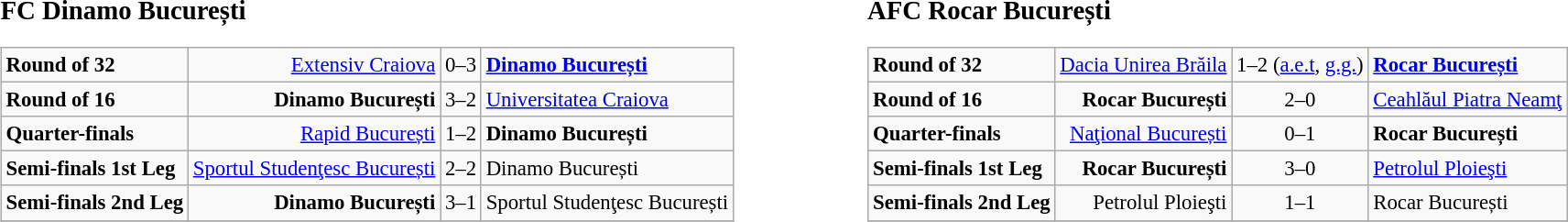<table width=100%>
<tr>
<td width=50% valign=top><br><big><strong>FC Dinamo București</strong></big><table class="wikitable" style="font-size: 95%;">
<tr>
<td><strong>Round of 32</strong></td>
<td align=right><a href='#'>Extensiv Craiova</a></td>
<td align="center">0–3</td>
<td><strong><a href='#'>Dinamo București</a></strong></td>
</tr>
<tr>
<td><strong>Round of 16</strong></td>
<td align=right><strong>Dinamo București</strong></td>
<td align="center">3–2</td>
<td><a href='#'>Universitatea Craiova</a></td>
</tr>
<tr>
<td><strong>Quarter-finals</strong></td>
<td align=right><a href='#'>Rapid București</a></td>
<td align="center">1–2</td>
<td><strong>Dinamo București</strong></td>
</tr>
<tr>
<td><strong>Semi-finals 1st Leg</strong></td>
<td align=right><a href='#'>Sportul Studenţesc București</a></td>
<td align="center">2–2</td>
<td>Dinamo București</td>
</tr>
<tr>
<td><strong>Semi-finals 2nd Leg</strong></td>
<td align=right><strong>Dinamo București</strong></td>
<td align="center">3–1</td>
<td>Sportul Studenţesc București</td>
</tr>
<tr>
</tr>
</table>
</td>
<td width=50% valign=top><br><big><strong>AFC Rocar București</strong></big><table class="wikitable" style="font-size: 95%;">
<tr>
<td><strong>Round of 32</strong></td>
<td align=right><a href='#'>Dacia Unirea Brăila</a></td>
<td align="center">1–2 (<a href='#'>a.e.t</a>, <a href='#'>g.g.</a>)</td>
<td><strong><a href='#'>Rocar București</a></strong></td>
</tr>
<tr>
<td><strong>Round of 16</strong></td>
<td align=right><strong>Rocar București</strong></td>
<td align="center">2–0</td>
<td><a href='#'>Ceahlăul Piatra Neamţ</a></td>
</tr>
<tr>
<td><strong>Quarter-finals</strong></td>
<td align=right><a href='#'>Naţional București</a></td>
<td align="center">0–1</td>
<td><strong>Rocar București</strong></td>
</tr>
<tr>
<td><strong>Semi-finals 1st Leg</strong></td>
<td align=right><strong>Rocar București</strong></td>
<td align="center">3–0</td>
<td><a href='#'>Petrolul Ploieşti</a></td>
</tr>
<tr>
<td><strong>Semi-finals 2nd Leg</strong></td>
<td align=right>Petrolul Ploieşti</td>
<td align="center">1–1</td>
<td>Rocar București</td>
</tr>
<tr valign=top>
</tr>
</table>
</td>
</tr>
</table>
